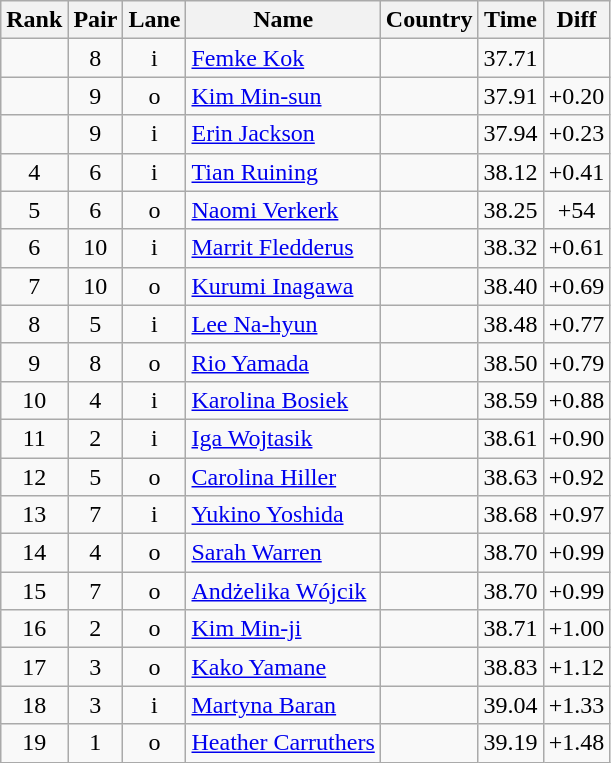<table class="wikitable sortable" style="text-align:center">
<tr>
<th>Rank</th>
<th>Pair</th>
<th>Lane</th>
<th>Name</th>
<th>Country</th>
<th>Time</th>
<th>Diff</th>
</tr>
<tr>
<td></td>
<td>8</td>
<td>i</td>
<td align=left><a href='#'>Femke Kok</a></td>
<td align=left></td>
<td>37.71</td>
<td></td>
</tr>
<tr>
<td></td>
<td>9</td>
<td>o</td>
<td align=left><a href='#'>Kim Min-sun</a></td>
<td align=left></td>
<td>37.91</td>
<td>+0.20</td>
</tr>
<tr>
<td></td>
<td>9</td>
<td>i</td>
<td align=left><a href='#'>Erin Jackson</a></td>
<td align=left></td>
<td>37.94</td>
<td>+0.23</td>
</tr>
<tr>
<td>4</td>
<td>6</td>
<td>i</td>
<td align=left><a href='#'>Tian Ruining</a></td>
<td align=left></td>
<td>38.12</td>
<td>+0.41</td>
</tr>
<tr>
<td>5</td>
<td>6</td>
<td>o</td>
<td align=left><a href='#'>Naomi Verkerk</a></td>
<td align=left></td>
<td>38.25</td>
<td>+54</td>
</tr>
<tr>
<td>6</td>
<td>10</td>
<td>i</td>
<td align=left><a href='#'>Marrit Fledderus</a></td>
<td align=left></td>
<td>38.32</td>
<td>+0.61</td>
</tr>
<tr>
<td>7</td>
<td>10</td>
<td>o</td>
<td align=left><a href='#'>Kurumi Inagawa</a></td>
<td align=left></td>
<td>38.40</td>
<td>+0.69</td>
</tr>
<tr>
<td>8</td>
<td>5</td>
<td>i</td>
<td align=left><a href='#'>Lee Na-hyun</a></td>
<td align=left></td>
<td>38.48</td>
<td>+0.77</td>
</tr>
<tr>
<td>9</td>
<td>8</td>
<td>o</td>
<td align=left><a href='#'>Rio Yamada</a></td>
<td align=left></td>
<td>38.50</td>
<td>+0.79</td>
</tr>
<tr>
<td>10</td>
<td>4</td>
<td>i</td>
<td align=left><a href='#'>Karolina Bosiek</a></td>
<td align=left></td>
<td>38.59</td>
<td>+0.88</td>
</tr>
<tr>
<td>11</td>
<td>2</td>
<td>i</td>
<td align=left><a href='#'>Iga Wojtasik</a></td>
<td align=left></td>
<td>38.61</td>
<td>+0.90</td>
</tr>
<tr>
<td>12</td>
<td>5</td>
<td>o</td>
<td align=left><a href='#'>Carolina Hiller</a></td>
<td align=left></td>
<td>38.63</td>
<td>+0.92</td>
</tr>
<tr>
<td>13</td>
<td>7</td>
<td>i</td>
<td align=left><a href='#'>Yukino Yoshida</a></td>
<td align=left></td>
<td>38.68</td>
<td>+0.97</td>
</tr>
<tr>
<td>14</td>
<td>4</td>
<td>o</td>
<td align=left><a href='#'>Sarah Warren</a></td>
<td align=left></td>
<td>38.70</td>
<td>+0.99</td>
</tr>
<tr>
<td>15</td>
<td>7</td>
<td>o</td>
<td align=left><a href='#'>Andżelika Wójcik</a></td>
<td align=left></td>
<td>38.70</td>
<td>+0.99</td>
</tr>
<tr>
<td>16</td>
<td>2</td>
<td>o</td>
<td align=left><a href='#'>Kim Min-ji</a></td>
<td align=left></td>
<td>38.71</td>
<td>+1.00</td>
</tr>
<tr>
<td>17</td>
<td>3</td>
<td>o</td>
<td align=left><a href='#'>Kako Yamane</a></td>
<td align=left></td>
<td>38.83</td>
<td>+1.12</td>
</tr>
<tr>
<td>18</td>
<td>3</td>
<td>i</td>
<td align=left><a href='#'>Martyna Baran</a></td>
<td align=left></td>
<td>39.04</td>
<td>+1.33</td>
</tr>
<tr>
<td>19</td>
<td>1</td>
<td>o</td>
<td align=left><a href='#'>Heather Carruthers</a></td>
<td align=left></td>
<td>39.19</td>
<td>+1.48</td>
</tr>
</table>
